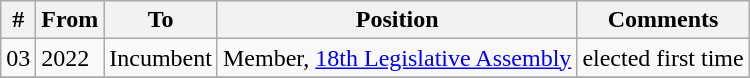<table class="wikitable sortable">
<tr>
<th>#</th>
<th>From</th>
<th>To</th>
<th>Position</th>
<th>Comments</th>
</tr>
<tr>
<td>03</td>
<td>2022</td>
<td>Incumbent</td>
<td>Member, <a href='#'>18th Legislative Assembly</a></td>
<td>elected first time</td>
</tr>
<tr>
</tr>
</table>
